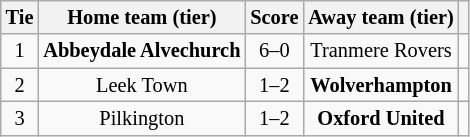<table class="wikitable" style="text-align:center; font-size:85%">
<tr>
<th>Tie</th>
<th>Home team (tier)</th>
<th>Score</th>
<th>Away team (tier)</th>
<th></th>
</tr>
<tr>
<td align="center">1</td>
<td><strong>Abbeydale Alvechurch</strong></td>
<td align="center">6–0</td>
<td>Tranmere Rovers</td>
<td></td>
</tr>
<tr>
<td align="center">2</td>
<td>Leek Town</td>
<td align="center">1–2</td>
<td><strong>Wolverhampton</strong></td>
<td></td>
</tr>
<tr>
<td align="center">3</td>
<td>Pilkington</td>
<td align="center">1–2</td>
<td><strong>Oxford United</strong></td>
<td></td>
</tr>
</table>
